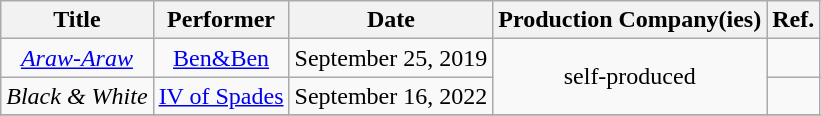<table class="wikitable"  style="text-align:center">
<tr>
<th>Title</th>
<th>Performer</th>
<th>Date</th>
<th>Production Company(ies)</th>
<th>Ref.</th>
</tr>
<tr>
<td><em><a href='#'>Araw-Araw</a></em></td>
<td><a href='#'>Ben&Ben</a></td>
<td>September 25, 2019</td>
<td rowspan="2">self-produced</td>
<td></td>
</tr>
<tr>
<td><em>Black & White</em></td>
<td><a href='#'>IV of Spades</a></td>
<td>September 16, 2022</td>
<td></td>
</tr>
<tr>
</tr>
</table>
